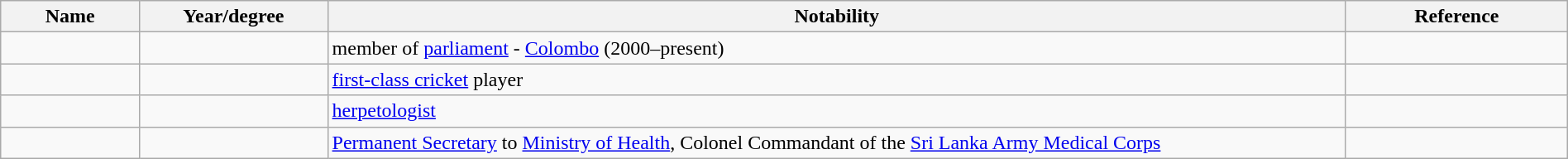<table class="wikitable sortable" style="width:100%">
<tr>
<th style="width:*;">Name</th>
<th style="width:12%;">Year/degree</th>
<th style="width:65%;" class="unsortable">Notability</th>
<th style="width:*;" class="unsortable">Reference</th>
</tr>
<tr>
<td></td>
<td style="text-align:center;"></td>
<td>member of <a href='#'>parliament</a> - <a href='#'>Colombo</a> (2000–present)</td>
<td style="text-align:center;"></td>
</tr>
<tr>
<td></td>
<td style="text-align:center;"></td>
<td><a href='#'>first-class cricket</a> player</td>
<td style="text-align:center;"></td>
</tr>
<tr>
<td></td>
<td style="text-align:center;"></td>
<td><a href='#'>herpetologist</a></td>
<td style="text-align:center;"></td>
</tr>
<tr>
<td></td>
<td style="text-align:center;"></td>
<td><a href='#'>Permanent Secretary</a> to <a href='#'>Ministry of Health</a>, Colonel Commandant of the <a href='#'>Sri Lanka Army Medical Corps</a></td>
<td style="text-align:center;"></td>
</tr>
</table>
